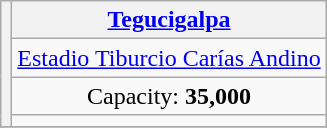<table class=wikitable style="text-align:center">
<tr>
<th rowspan=4></th>
<th><a href='#'>Tegucigalpa</a></th>
</tr>
<tr>
<td><a href='#'>Estadio Tiburcio Carías Andino</a></td>
</tr>
<tr>
<td>Capacity: <strong>35,000</strong></td>
</tr>
<tr>
<td></td>
</tr>
<tr>
</tr>
</table>
